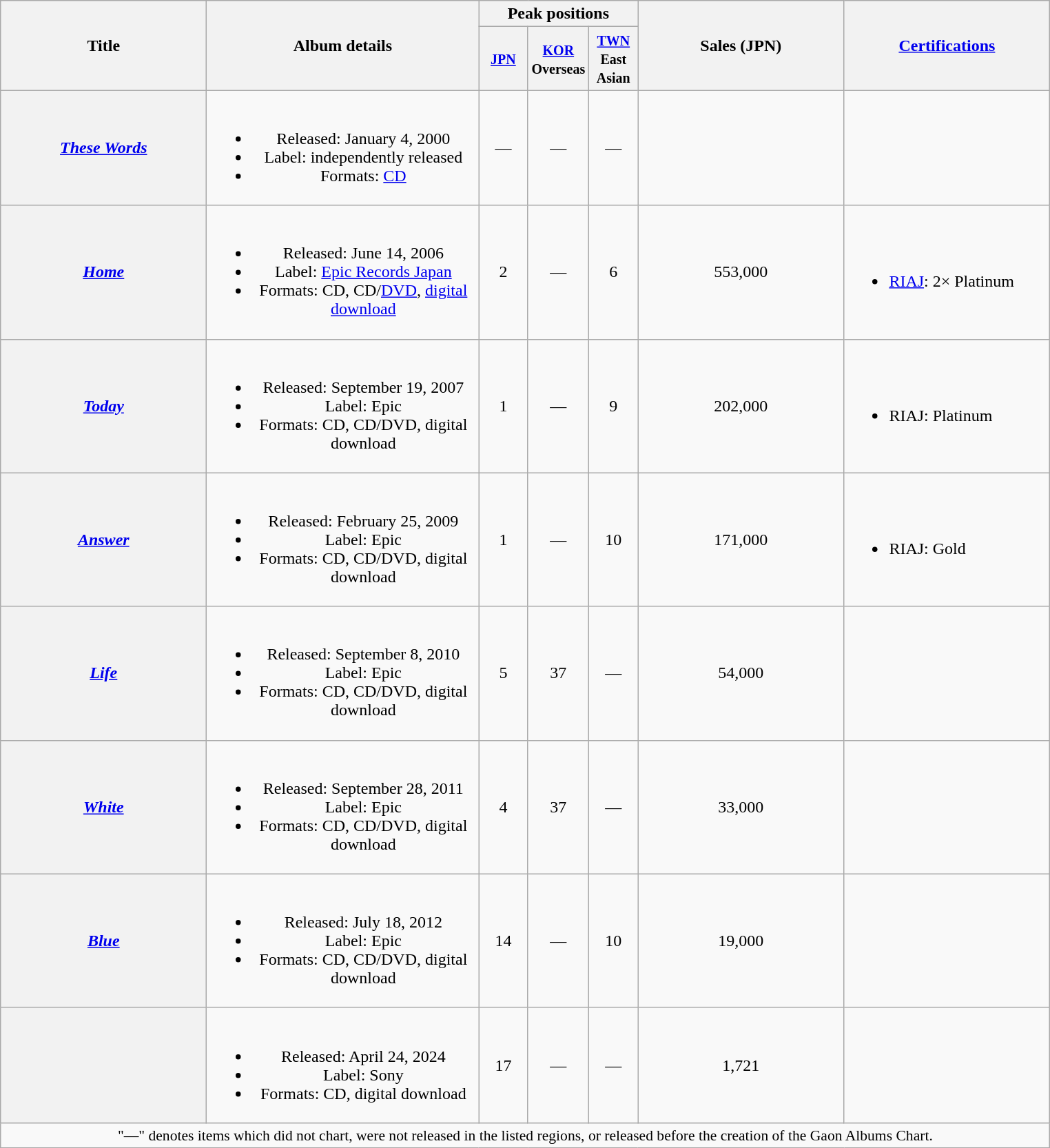<table class="wikitable plainrowheaders" style="text-align:center;">
<tr>
<th style="width:12em;" rowspan="2">Title</th>
<th style="width:16em;" rowspan="2">Album details</th>
<th colspan="3">Peak positions</th>
<th style="width:12em;" rowspan="2">Sales (JPN)</th>
<th style="width:12em;" rowspan="2"><a href='#'>Certifications</a></th>
</tr>
<tr>
<th style="width:2.5em;"><small><a href='#'>JPN</a></small><br></th>
<th style="width:2.5em;"><small><a href='#'>KOR</a><br>Overseas</small><br></th>
<th style="width:2.5em;"><small><a href='#'>TWN</a> East Asian</small><br></th>
</tr>
<tr>
<th scope="row"><em><a href='#'>These Words</a></em></th>
<td><br><ul><li>Released: January 4, 2000 </li><li>Label: independently released</li><li>Formats: <a href='#'>CD</a></li></ul></td>
<td>—</td>
<td>—</td>
<td>—</td>
<td></td>
<td align="left"></td>
</tr>
<tr>
<th scope="row"><em><a href='#'>Home</a></em></th>
<td><br><ul><li>Released: June 14, 2006 </li><li>Label: <a href='#'>Epic Records Japan</a></li><li>Formats: CD, CD/<a href='#'>DVD</a>, <a href='#'>digital download</a></li></ul></td>
<td>2</td>
<td>—</td>
<td>6</td>
<td>553,000</td>
<td align="left"><br><ul><li><a href='#'>RIAJ</a>: 2× Platinum</li></ul></td>
</tr>
<tr>
<th scope="row"><em><a href='#'>Today</a></em></th>
<td><br><ul><li>Released: September 19, 2007 </li><li>Label: Epic</li><li>Formats: CD, CD/DVD, digital download</li></ul></td>
<td>1</td>
<td>—</td>
<td>9</td>
<td>202,000</td>
<td align="left"><br><ul><li>RIAJ: Platinum</li></ul></td>
</tr>
<tr>
<th scope="row"><em><a href='#'>Answer</a></em></th>
<td><br><ul><li>Released: February 25, 2009 </li><li>Label: Epic</li><li>Formats: CD, CD/DVD, digital download</li></ul></td>
<td>1</td>
<td>—</td>
<td>10</td>
<td>171,000</td>
<td align="left"><br><ul><li>RIAJ: Gold</li></ul></td>
</tr>
<tr>
<th scope="row"><em><a href='#'>Life</a></em></th>
<td><br><ul><li>Released: September 8, 2010 </li><li>Label: Epic</li><li>Formats: CD, CD/DVD, digital download</li></ul></td>
<td>5</td>
<td>37</td>
<td>—</td>
<td>54,000</td>
<td align="left"></td>
</tr>
<tr>
<th scope="row"><em><a href='#'>White</a></em></th>
<td><br><ul><li>Released: September 28, 2011 </li><li>Label: Epic</li><li>Formats: CD, CD/DVD, digital download</li></ul></td>
<td>4</td>
<td>37</td>
<td>—</td>
<td>33,000</td>
<td align="left"></td>
</tr>
<tr>
<th scope="row"><em><a href='#'>Blue</a></em></th>
<td><br><ul><li>Released: July 18, 2012 </li><li>Label: Epic</li><li>Formats: CD, CD/DVD, digital download</li></ul></td>
<td>14</td>
<td>—</td>
<td>10</td>
<td>19,000</td>
<td align="left"></td>
</tr>
<tr>
<th scope="row"></th>
<td><br><ul><li>Released: April 24, 2024 </li><li>Label: Sony</li><li>Formats: CD, digital download</li></ul></td>
<td>17</td>
<td>—</td>
<td>—</td>
<td>1,721</td>
<td align="left"></td>
</tr>
<tr>
<td colspan="12" align="center" style="font-size:90%;">"—" denotes items which did not chart, were not released in the listed regions, or released before the creation of the Gaon Albums Chart.</td>
</tr>
</table>
